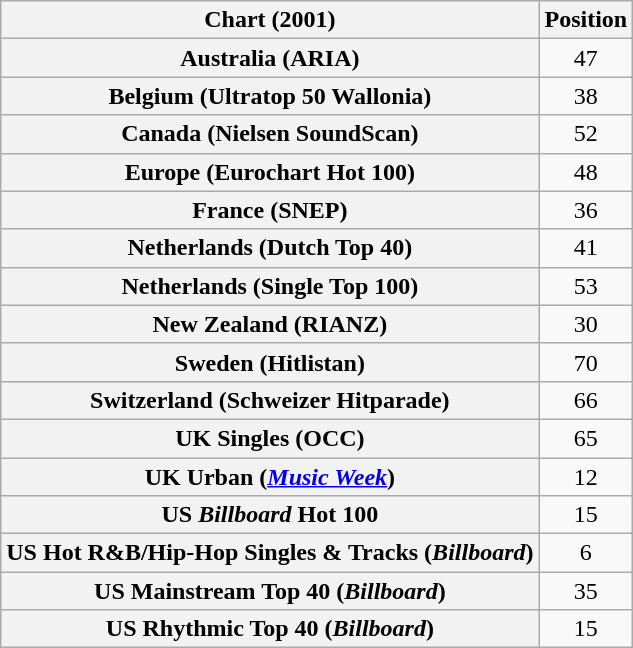<table class="wikitable sortable plainrowheaders" style="text-align:center">
<tr>
<th scope="col">Chart (2001)</th>
<th scope="col">Position</th>
</tr>
<tr>
<th scope="row">Australia (ARIA)</th>
<td>47</td>
</tr>
<tr>
<th scope="row">Belgium (Ultratop 50 Wallonia)</th>
<td>38</td>
</tr>
<tr>
<th scope="row">Canada (Nielsen SoundScan)</th>
<td>52</td>
</tr>
<tr>
<th scope="row">Europe (Eurochart Hot 100)</th>
<td>48</td>
</tr>
<tr>
<th scope="row">France (SNEP)</th>
<td>36</td>
</tr>
<tr>
<th scope="row">Netherlands (Dutch Top 40)</th>
<td>41</td>
</tr>
<tr>
<th scope="row">Netherlands (Single Top 100)</th>
<td>53</td>
</tr>
<tr>
<th scope="row">New Zealand (RIANZ)</th>
<td>30</td>
</tr>
<tr>
<th scope="row">Sweden (Hitlistan)</th>
<td>70</td>
</tr>
<tr>
<th scope="row">Switzerland (Schweizer Hitparade)</th>
<td>66</td>
</tr>
<tr>
<th scope="row">UK Singles (OCC)</th>
<td>65</td>
</tr>
<tr>
<th scope="row">UK Urban (<em><a href='#'>Music Week</a></em>)</th>
<td>12</td>
</tr>
<tr>
<th scope="row">US <em>Billboard</em> Hot 100</th>
<td>15</td>
</tr>
<tr>
<th scope="row">US Hot R&B/Hip-Hop Singles & Tracks (<em>Billboard</em>)</th>
<td>6</td>
</tr>
<tr>
<th scope="row">US Mainstream Top 40 (<em>Billboard</em>)</th>
<td>35</td>
</tr>
<tr>
<th scope="row">US Rhythmic Top 40 (<em>Billboard</em>)</th>
<td>15</td>
</tr>
</table>
